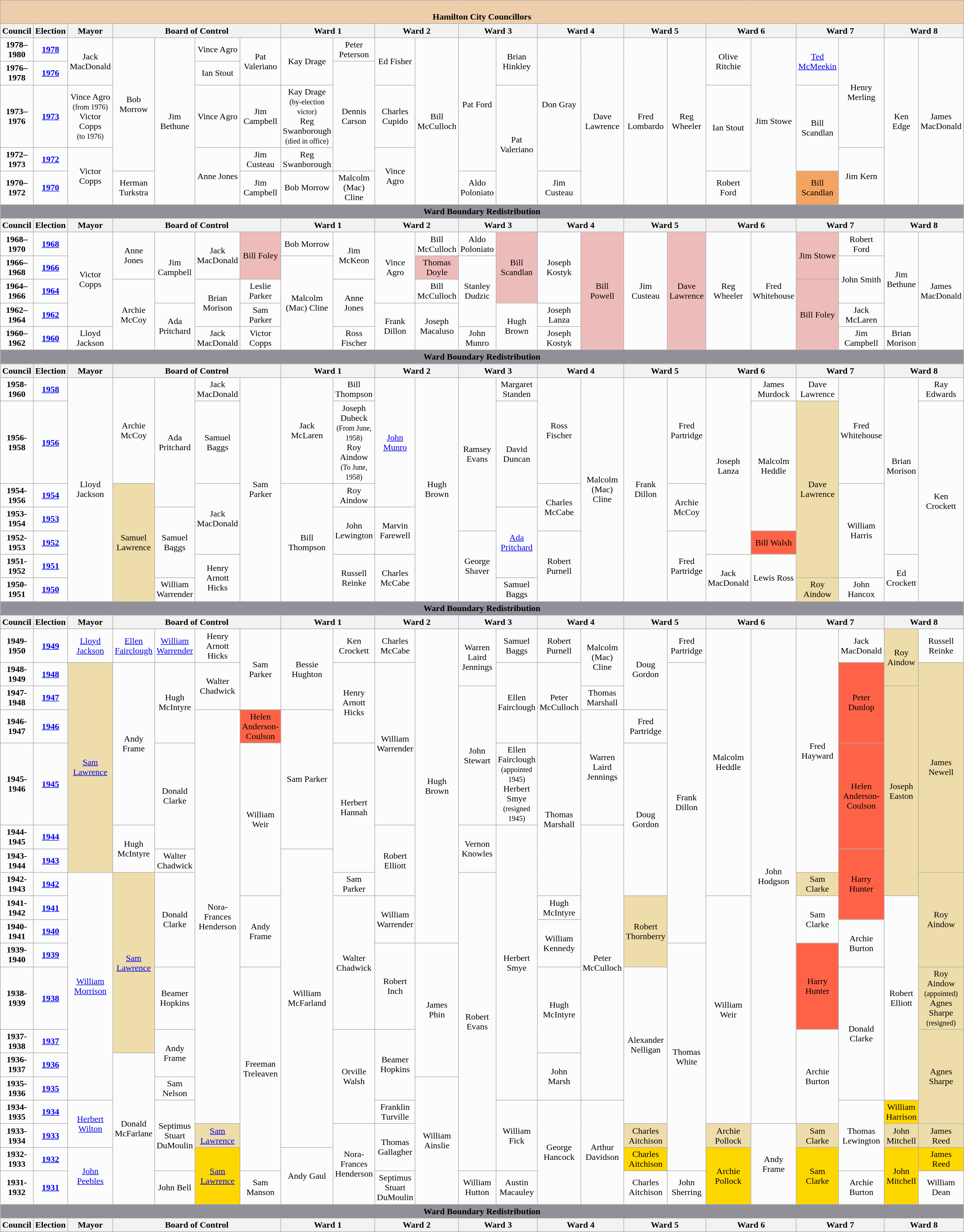<table class="wikitable">
<tr>
<th colspan="23" style="background:#eecdab; text-align:center;"><br><strong>Hamilton City Councillors</strong></th>
</tr>
<tr style="background:#ffffff">
<th style="width:200px;">Council</th>
<th style="width:200px;">Election</th>
<th style="width:200px;">Mayor</th>
<th colspan="4" style="width:200px;">Board of Control</th>
<th colspan="2" style="width:200px;">Ward 1</th>
<th colspan="2" style="width:200px;">Ward 2</th>
<th colspan="2" style="width:200px;">Ward 3</th>
<th colspan="2" style="width:200px;">Ward 4</th>
<th colspan="2" style="width:200px;">Ward 5</th>
<th colspan="2" style="width:200px;">Ward 6</th>
<th colspan="2" style="width:200px;">Ward 7</th>
<th colspan="2" style="width:200px;">Ward 8</th>
</tr>
<tr style="text-align:center; background:#fcfcfc;">
<td><strong>1978–1980</strong></td>
<td><strong><a href='#'>1978</a></strong></td>
<td rowspan="2">Jack MacDonald</td>
<td rowspan="4">Bob Morrow</td>
<td rowspan="5">Jim Bethune</td>
<td>Vince Agro</td>
<td rowspan="2">Pat Valeriano</td>
<td rowspan="2">Kay Drage</td>
<td>Peter Peterson</td>
<td rowspan="2">Ed Fisher</td>
<td rowspan="5">Bill McCulloch</td>
<td rowspan="4">Pat Ford</td>
<td rowspan="2">Brian Hinkley</td>
<td rowspan="4">Don Gray</td>
<td rowspan="5">Dave Lawrence</td>
<td rowspan="5">Fred Lombardo</td>
<td rowspan="5">Reg Wheeler</td>
<td rowspan="2">Olive Ritchie</td>
<td rowspan="5">Jim Stowe</td>
<td rowspan="2"><a href='#'>Ted McMeekin</a></td>
<td rowspan="3">Henry Merling</td>
<td rowspan="5">Ken Edge</td>
<td rowspan="5">James MacDonald</td>
</tr>
<tr style="text-align:center; background:#fcfcfc;">
<td><strong>1976–1978</strong></td>
<td><strong><a href='#'>1976</a></strong></td>
<td>Ian Stout</td>
<td rowspan="3">Dennis Carson</td>
</tr>
<tr style="text-align:center; background:#fcfcfc;">
<td><strong>1973–1976</strong></td>
<td><strong><a href='#'>1973</a></strong></td>
<td>Vince Agro<br><small>(from 1976)</small><br>Victor Copps<br><small>(to 1976)</small></td>
<td>Vince Agro</td>
<td>Jim Campbell</td>
<td>Kay Drage<br><small>(by-election victor)</small><br>Reg Swanborough<br><small>(died in office)</small></td>
<td>Charles Cupido</td>
<td rowspan="3">Pat Valeriano</td>
<td rowspan="2">Ian Stout</td>
<td rowspan="2">Bill Scandlan</td>
</tr>
<tr style="text-align:center; background:#fcfcfc;">
<td><strong>1972–1973</strong></td>
<td><strong><a href='#'>1972</a></strong></td>
<td rowspan="2">Victor Copps</td>
<td rowspan="2">Anne Jones</td>
<td>Jim Custeau</td>
<td>Reg Swanborough</td>
<td rowspan="2">Vince Agro</td>
<td rowspan="2">Jim Kern</td>
</tr>
<tr style="text-align:center; background:#fcfcfc;">
<td><strong>1970–1972</strong></td>
<td><strong><a href='#'>1970</a></strong></td>
<td>Herman Turkstra</td>
<td>Jim Campbell</td>
<td>Bob Morrow</td>
<td>Malcolm (Mac) Cline</td>
<td>Aldo Poloniato</td>
<td>Jim Custeau</td>
<td>Robert Ford</td>
<td style="background:#F4A460">Bill Scandlan</td>
</tr>
<tr style="text-align:center; background:#919098;">
<td colspan="23"><strong>Ward Boundary Redistribution</strong></td>
</tr>
<tr style="background:#ffffff">
<th style="width:200px;">Council</th>
<th style="width:200px;">Election</th>
<th style="width:200px;">Mayor</th>
<th colspan="4" style="width:200px;">Board of Control</th>
<th colspan="2" style="width:200px;">Ward 1</th>
<th colspan="2" style="width:200px;">Ward 2</th>
<th colspan="2" style="width:200px;">Ward 3</th>
<th colspan="2" style="width:200px;">Ward 4</th>
<th colspan="2" style="width:200px;">Ward 5</th>
<th colspan="2" style="width:200px;">Ward 6</th>
<th colspan="2" style="width:200px;">Ward 7</th>
<th colspan="2" style="width:200px;">Ward 8</th>
</tr>
<tr style="text-align:center; background:#fcfcfc;">
<td><strong>1968–1970</strong></td>
<td><strong><a href='#'>1968</a></strong></td>
<td rowspan="4">Victor Copps</td>
<td rowspan="2">Anne Jones</td>
<td rowspan="3">Jim Campbell</td>
<td rowspan="2">Jack MacDonald</td>
<td style="background:#EEBBBB;"rowspan="2">Bill Foley</td>
<td>Bob Morrow</td>
<td rowspan="2">Jim McKeon</td>
<td rowspan="3">Vince Agro</td>
<td>Bill McCulloch</td>
<td>Aldo Poloniato</td>
<td style="background:#EEBBBB;"rowspan="3">Bill Scandlan</td>
<td rowspan="3">Joseph Kostyk</td>
<td style="background:#EEBBBB;"rowspan="5">Bill Powell</td>
<td rowspan="5">Jim Custeau</td>
<td style="background:#EEBBBB;"rowspan="5">Dave Lawrence</td>
<td rowspan="5">Reg Wheeler</td>
<td rowspan="5">Fred Whitehouse</td>
<td style="background:#EEBBBB;"rowspan="2">Jim Stowe</td>
<td>Robert Ford</td>
<td rowspan="4">Jim Bethune</td>
<td rowspan="5">James MacDonald</td>
</tr>
<tr style="text-align:center; background:#fcfcfc;">
<td><strong>1966–1968</strong></td>
<td><strong><a href='#'>1966</a></strong></td>
<td rowspan="4">Malcolm (Mac) Cline</td>
<td style="background:#EEBBBB;">Thomas Doyle</td>
<td rowspan="3">Stanley Dudzic</td>
<td rowspan="2">John Smith</td>
</tr>
<tr style="text-align:center; background:#fcfcfc;">
<td><strong>1964–1966</strong></td>
<td><strong><a href='#'>1964</a></strong></td>
<td rowspan="3">Archie McCoy</td>
<td rowspan="2">Brian Morison</td>
<td>Leslie Parker</td>
<td rowspan="2">Anne Jones</td>
<td>Bill McCulloch</td>
<td style="background:#EEBBBB;"rowspan="3">Bill Foley</td>
</tr>
<tr style="text-align:center; background:#fcfcfc;">
<td><strong>1962–1964</strong></td>
<td><strong><a href='#'>1962</a></strong></td>
<td rowspan="2">Ada Pritchard</td>
<td>Sam Parker</td>
<td rowspan="2">Frank Dillon</td>
<td rowspan="2">Joseph Macaluso</td>
<td rowspan="2">Hugh Brown</td>
<td>Joseph Lanza</td>
<td>Jack McLaren</td>
</tr>
<tr style="text-align:center; background:#fcfcfc;">
<td><strong>1960–1962</strong></td>
<td><strong><a href='#'>1960</a></strong></td>
<td>Lloyd Jackson</td>
<td>Jack MacDonald</td>
<td>Victor Copps</td>
<td>Ross Fischer</td>
<td>John Munro</td>
<td>Joseph Kostyk</td>
<td>Jim Campbell</td>
<td>Brian Morison</td>
</tr>
<tr style="text-align:center; background:#919098;">
<td colspan="23"><strong>Ward Boundary Redistribution</strong></td>
</tr>
<tr style="background:#ffffff">
<th style="width:200px;">Council</th>
<th style="width:200px;">Election</th>
<th style="width:200px;">Mayor</th>
<th colspan="4" style="width:200px;">Board of Control</th>
<th colspan="2" style="width:200px;">Ward 1</th>
<th colspan="2" style="width:200px;">Ward 2</th>
<th colspan="2" style="width:200px;">Ward 3</th>
<th colspan="2" style="width:200px;">Ward 4</th>
<th colspan="2" style="width:200px;">Ward 5</th>
<th colspan="2" style="width:200px;">Ward 6</th>
<th colspan="2" style="width:200px;">Ward 7</th>
<th colspan="2" style="width:200px;">Ward 8</th>
</tr>
<tr style="text-align:center; background:#fcfcfc;">
<td><strong>1958-1960</strong></td>
<td><strong><a href='#'>1958</a></strong></td>
<td rowspan="7">Lloyd Jackson</td>
<td rowspan="2">Archie McCoy</td>
<td rowspan="3">Ada Pritchard</td>
<td>Jack MacDonald</td>
<td rowspan="7">Sam Parker</td>
<td rowspan="2">Jack McLaren</td>
<td>Bill Thompson</td>
<td rowspan="3"><a href='#'>John Munro</a></td>
<td rowspan="7">Hugh Brown</td>
<td rowspan="4">Ramsey Evans</td>
<td>Margaret Standen</td>
<td rowspan="2">Ross Fischer</td>
<td rowspan="7">Malcolm (Mac) Cline</td>
<td rowspan="7">Frank Dillon</td>
<td rowspan="2">Fred Partridge</td>
<td rowspan="5">Joseph Lanza</td>
<td>James Murdock</td>
<td>Dave Lawrence</td>
<td rowspan="2">Fred Whitehouse</td>
<td rowspan="5">Brian Morison</td>
<td>Ray Edwards</td>
</tr>
<tr style="text-align:center; background:#fcfcfc;">
<td><strong>1956-1958</strong></td>
<td><strong><a href='#'>1956</a></strong></td>
<td>Samuel Baggs</td>
<td>Joseph Dubeck<br><small>(From June, 1958)<br></small>Roy Aindow<br><small>(To June, 1958)</small></td>
<td rowspan="2">David Duncan</td>
<td rowspan="3">Malcolm Heddle</td>
<td style="background:#EEDDAA;"rowspan="5">Dave Lawrence</td>
<td rowspan="6">Ken Crockett</td>
</tr>
<tr style="text-align:center; background:#fcfcfc;">
<td><strong>1954-1956</strong></td>
<td><strong><a href='#'>1954</a></strong></td>
<td style="background:#EEDDAA;"rowspan="5">Samuel Lawrence</td>
<td rowspan="3">Jack MacDonald</td>
<td rowspan="5">Bill Thompson</td>
<td>Roy Aindow</td>
<td rowspan="2">Charles McCabe</td>
<td rowspan="2">Archie McCoy</td>
<td rowspan="4">William Harris</td>
</tr>
<tr style="text-align:center; background:#fcfcfc;">
<td><strong>1953-1954</strong></td>
<td><strong><a href='#'>1953</a></strong></td>
<td rowspan="3">Samuel Baggs</td>
<td rowspan="2">John Lewington</td>
<td rowspan="2">Marvin Farewell</td>
<td rowspan="3"><a href='#'>Ada Pritchard</a></td>
</tr>
<tr style="text-align:center; background:#fcfcfc;">
<td><strong>1952-1953</strong></td>
<td><strong><a href='#'>1952</a></strong></td>
<td rowspan="3">George Shaver</td>
<td rowspan="3">Robert Purnell</td>
<td rowspan="3">Fred Partridge</td>
<td style="background:#FF6347;">Bill Walsh</td>
</tr>
<tr style="text-align:center; background:#fcfcfc;">
<td><strong>1951-1952</strong></td>
<td><strong><a href='#'>1951</a></strong></td>
<td rowspan="2">Henry Arnott Hicks</td>
<td rowspan="2">Russell Reinke</td>
<td rowspan="2">Charles McCabe</td>
<td rowspan="2">Jack MacDonald</td>
<td rowspan="2">Lewis Ross</td>
<td rowspan="2">Ed Crockett</td>
</tr>
<tr style="text-align:center; background:#fcfcfc;">
<td><strong>1950-1951</strong></td>
<td><strong><a href='#'>1950</a></strong></td>
<td>William Warrender</td>
<td>Samuel Baggs</td>
<td style="background:#EEDDAA;">Roy Aindow</td>
<td>John Hancox</td>
</tr>
<tr style="text-align:center; background:#919098;">
<td colspan="23"><strong>Ward Boundary Redistribution</strong></td>
</tr>
<tr style="background:#ffffff">
<th style="width:200px;">Council</th>
<th style="width:200px;">Election</th>
<th style="width:200px;">Mayor</th>
<th colspan="4" style="width:200px;">Board of Control</th>
<th colspan="2" style="width:200px;">Ward 1</th>
<th colspan="2" style="width:200px;">Ward 2</th>
<th colspan="2" style="width:200px;">Ward 3</th>
<th colspan="2" style="width:200px;">Ward 4</th>
<th colspan="2" style="width:200px;">Ward 5</th>
<th colspan="2" style="width:200px;">Ward 6</th>
<th colspan="2" style="width:200px;">Ward 7</th>
<th colspan="2" style="width:200px;">Ward 8</th>
</tr>
<tr style="text-align:center; background:#fcfcfc;">
<td><strong>1949-1950</strong></td>
<td><strong><a href='#'>1949</a></strong></td>
<td><a href='#'>Lloyd Jackson</a></td>
<td><a href='#'>Ellen Fairclough</a></td>
<td><a href='#'>William Warrender</a></td>
<td>Henry Arnott Hicks</td>
<td rowspan="3">Sam Parker</td>
<td rowspan="3">Bessie Hughton</td>
<td>Ken Crockett</td>
<td>Charles McCabe</td>
<td rowspan="10">Hugh Brown</td>
<td rowspan="2">Warren Laird Jennings</td>
<td>Samuel Baggs</td>
<td>Robert Purnell</td>
<td rowspan="2">Malcolm (Mac) Cline</td>
<td rowspan="3">Doug Gordon</td>
<td>Fred Partridge</td>
<td rowspan="8">Malcolm Heddle</td>
<td rowspan="16">John Hodgson</td>
<td rowspan="7">Fred Hayward</td>
<td>Jack MacDonald</td>
<td style="background:#EEDDAA;"rowspan="2">Roy Aindow</td>
<td>Russell Reinke</td>
</tr>
<tr style="text-align:center; background:#fcfcfc;">
<td><strong>1948-1949</strong></td>
<td><strong><a href='#'>1948</a></strong></td>
<td style="background:#EEDDAA;"rowspan="6"><a href='#'>Sam Lawrence</a></td>
<td rowspan="4">Andy Frame</td>
<td rowspan="3">Hugh McIntyre</td>
<td rowspan="2">Walter Chadwick</td>
<td rowspan="3">Henry Arnott Hicks</td>
<td rowspan="4">William Warrender</td>
<td rowspan="3">Ellen Fairclough</td>
<td rowspan="3">Peter McCulloch</td>
<td rowspan="9">Frank Dillon</td>
<td style="background:#FF6347;"rowspan="3">Peter Dunlop</td>
<td style="background:#EEDDAA;"rowspan="6">James Newell</td>
</tr>
<tr style="text-align:center; background:#fcfcfc;">
<td><strong>1947-1948</strong></td>
<td><strong><a href='#'>1947</a></strong></td>
<td rowspan="3">John Stewart</td>
<td>Thomas Marshall</td>
<td style="background:#EEDDAA;"rowspan="6">Joseph Easton</td>
</tr>
<tr style="text-align:center; background:#fcfcfc;">
<td><strong>1946-1947</strong></td>
<td><strong><a href='#'>1946</a></strong></td>
<td rowspan="13">Nora-Frances Henderson</td>
<td style="background:#FF6347;">Helen Anderson-Coulson</td>
<td rowspan="3">Sam Parker</td>
<td rowspan="2">Warren Laird Jennings</td>
<td>Fred Partridge</td>
</tr>
<tr style="text-align:center; background:#fcfcfc;">
<td><strong>1945-1946</strong></td>
<td><strong><a href='#'>1945</a></strong></td>
<td rowspan="2">Donald Clarke</td>
<td rowspan="4">William Weir</td>
<td rowspan="3">Herbert Hannah</td>
<td>Ellen Fairclough<br><small>(appointed 1945)</small><br>Herbert Smye<br><small>(resigned 1945)</small></td>
<td rowspan="4">Thomas Marshall</td>
<td rowspan="4">Doug Gordon</td>
<td style="background:#FF6347;"rowspan="2">Helen Anderson-Coulson</td>
</tr>
<tr style="text-align:center; background:#fcfcfc;">
<td><strong>1944-1945</strong></td>
<td><strong><a href='#'>1944</a></strong></td>
<td rowspan="2">Hugh McIntyre</td>
<td rowspan="3">Robert Elliott</td>
<td rowspan="2">Vernon Knowles</td>
<td rowspan="10">Herbert Smye</td>
<td rowspan="10">Peter McCulloch</td>
</tr>
<tr style="text-align:center; background:#fcfcfc;">
<td><strong>1943-1944</strong></td>
<td><strong><a href='#'>1943</a></strong></td>
<td>Walter Chadwick</td>
<td rowspan="11">William McFarland</td>
<td style="background:#FF6347;"rowspan="3">Harry Hunter</td>
</tr>
<tr style="text-align:center; background:#fcfcfc;">
<td><strong>1942-1943</strong></td>
<td><strong><a href='#'>1942</a></strong></td>
<td rowspan="8"><a href='#'>William Morrison</a></td>
<td style="background:#EEDDAA;"rowspan="6"><a href='#'>Sam Lawrence</a></td>
<td rowspan="4">Donald Clarke</td>
<td>Sam Parker</td>
<td rowspan="11">Robert Evans</td>
<td style="background:#EEDDAA;">Sam Clarke</td>
<td style="background:#EEDDAA;"rowspan="4">Roy Aindow</td>
</tr>
<tr style="text-align:center; background:#fcfcfc;">
<td><strong>1941-1942</strong></td>
<td><strong><a href='#'>1941</a></strong></td>
<td rowspan="3">Andy Frame</td>
<td rowspan="4">Walter Chadwick</td>
<td rowspan="2">William Warrender</td>
<td>Hugh McIntyre</td>
<td style="background:#EEDDAA;"rowspan="3">Robert Thornberry</td>
<td rowspan="8">William Weir</td>
<td rowspan="2">Sam Clarke</td>
<td rowspan="7">Robert Elliott</td>
</tr>
<tr style="text-align:center; background:#fcfcfc;">
<td><strong>1940-1941</strong></td>
<td><strong><a href='#'>1940</a></strong></td>
<td rowspan="2">William Kennedy</td>
<td rowspan="2">Archie Burton</td>
</tr>
<tr style="text-align:center; background:#fcfcfc;">
<td><strong>1939-1940</strong></td>
<td><strong><a href='#'>1939</a></strong></td>
<td rowspan="2">Robert Inch</td>
<td rowspan="4">James Phin</td>
<td rowspan="8">Thomas White</td>
<td style="background:#FF6347;"rowspan="2">Harry Hunter</td>
</tr>
<tr style="text-align:center; background:#fcfcfc;">
<td><strong>1938-1939</strong></td>
<td><strong><a href='#'>1938</a></strong></td>
<td>Beamer Hopkins</td>
<td rowspan="7">Freeman Treleaven</td>
<td rowspan="2">Hugh McIntyre</td>
<td rowspan="5">Alexander Nelligan</td>
<td rowspan="4">Donald Clarke</td>
<td style="background:#EEDDAA;">Roy Aindow<br><small>(appointed)</small><br>Agnes Sharpe<br><small>(resigned)</small></td>
</tr>
<tr style="text-align:center; background:#fcfcfc;">
<td><strong>1937-1938</strong></td>
<td><strong><a href='#'>1937</a></strong></td>
<td rowspan="2">Andy Frame</td>
<td rowspan="4">Orville Walsh</td>
<td rowspan="3">Beamer Hopkins</td>
<td rowspan="4">Archie Burton</td>
<td style="background:#EEDDAA;"rowspan="4">Agnes Sharpe</td>
</tr>
<tr style="text-align:center; background:#fcfcfc;">
<td><strong>1936-1937</strong></td>
<td><strong><a href='#'>1936</a></strong></td>
<td rowspan="6">Donald McFarlane</td>
<td rowspan="2">John Marsh</td>
</tr>
<tr style="text-align:center; background:#fcfcfc;">
<td><strong>1935-1936</strong></td>
<td><strong><a href='#'>1935</a></strong></td>
<td>Sam Nelson</td>
<td rowspan="5">William Ainslie</td>
</tr>
<tr style="text-align:center; background:#fcfcfc;">
<td><strong>1934-1935</strong></td>
<td><strong><a href='#'>1934</a></strong></td>
<td rowspan="2"><a href='#'>Herbert Wilton</a></td>
<td rowspan="3">Septimus Stuart DuMoulin</td>
<td>Franklin Turville</td>
<td rowspan="3">William Fick</td>
<td rowspan="4">George Hancock</td>
<td rowspan="4">Arthur Davidson</td>
<td rowspan="3">Thomas Lewington</td>
<td style="background:#FFD700;">William Harrison</td>
</tr>
<tr style="text-align:center; background:#fcfcfc;">
<td><strong>1933-1934</strong></td>
<td><strong><a href='#'>1933</a></strong></td>
<td style="background:#EEDDAA;"><a href='#'>Sam Lawrence</a></td>
<td rowspan="3">Nora-Frances Henderson</td>
<td rowspan="2">Thomas Gallagher</td>
<td style="background:#EEDDAA;">Charles Aitchison</td>
<td style="background:#EEDDAA;">Archie Pollock</td>
<td rowspan="3">Andy Frame</td>
<td style="background:#EEDDAA;">Sam Clarke</td>
<td style="background:#EEDDAA;">John Mitchell</td>
<td style="background:#EEDDAA;">James Reed</td>
</tr>
<tr style="text-align:center; background:#fcfcfc;">
<td><strong>1932-1933</strong></td>
<td><strong><a href='#'>1932</a></strong></td>
<td rowspan="2"><a href='#'>John Peebles</a></td>
<td style="background:#FFD700;"rowspan="2"><a href='#'>Sam Lawrence</a></td>
<td rowspan="2">Andy Gaul</td>
<td style="background:#FFD700;">Charles Aitchison</td>
<td style="background:#FFD700;"rowspan="2">Archie Pollock</td>
<td style="background:#FFD700;"rowspan="2">Sam Clarke</td>
<td style="background:#FFD700;"rowspan="2">John Mitchell</td>
<td style="background:#FFD700;">James Reed</td>
</tr>
<tr style="text-align:center; background:#fcfcfc;">
<td><strong>1931-1932</strong></td>
<td><strong><a href='#'>1931</a></strong></td>
<td>John Bell</td>
<td>Sam Manson</td>
<td>Septimus Stuart DuMoulin</td>
<td>William Hutton</td>
<td>Austin Macauley</td>
<td>Charles Aitchison</td>
<td>John Sherring</td>
<td>Archie Burton</td>
<td>William Dean</td>
</tr>
<tr style="text-align:center; background:#919098;">
<td colspan="23"><strong>Ward Boundary Redistribution</strong></td>
</tr>
<tr style="background:#ffffff">
<th style="width:200px;">Council</th>
<th style="width:200px;">Election</th>
<th style="width:200px;">Mayor</th>
<th colspan="4" style="width:200px;">Board of Control</th>
<th colspan="2" style="width:200px;">Ward 1</th>
<th colspan="2" style="width:200px;">Ward 2</th>
<th colspan="2" style="width:200px;">Ward 3</th>
<th colspan="2" style="width:200px;">Ward 4</th>
<th colspan="2" style="width:200px;">Ward 5</th>
<th colspan="2" style="width:200px;">Ward 6</th>
<th colspan="2" style="width:200px;">Ward 7</th>
<th colspan="2" style="width:200px;">Ward 8</th>
</tr>
</table>
